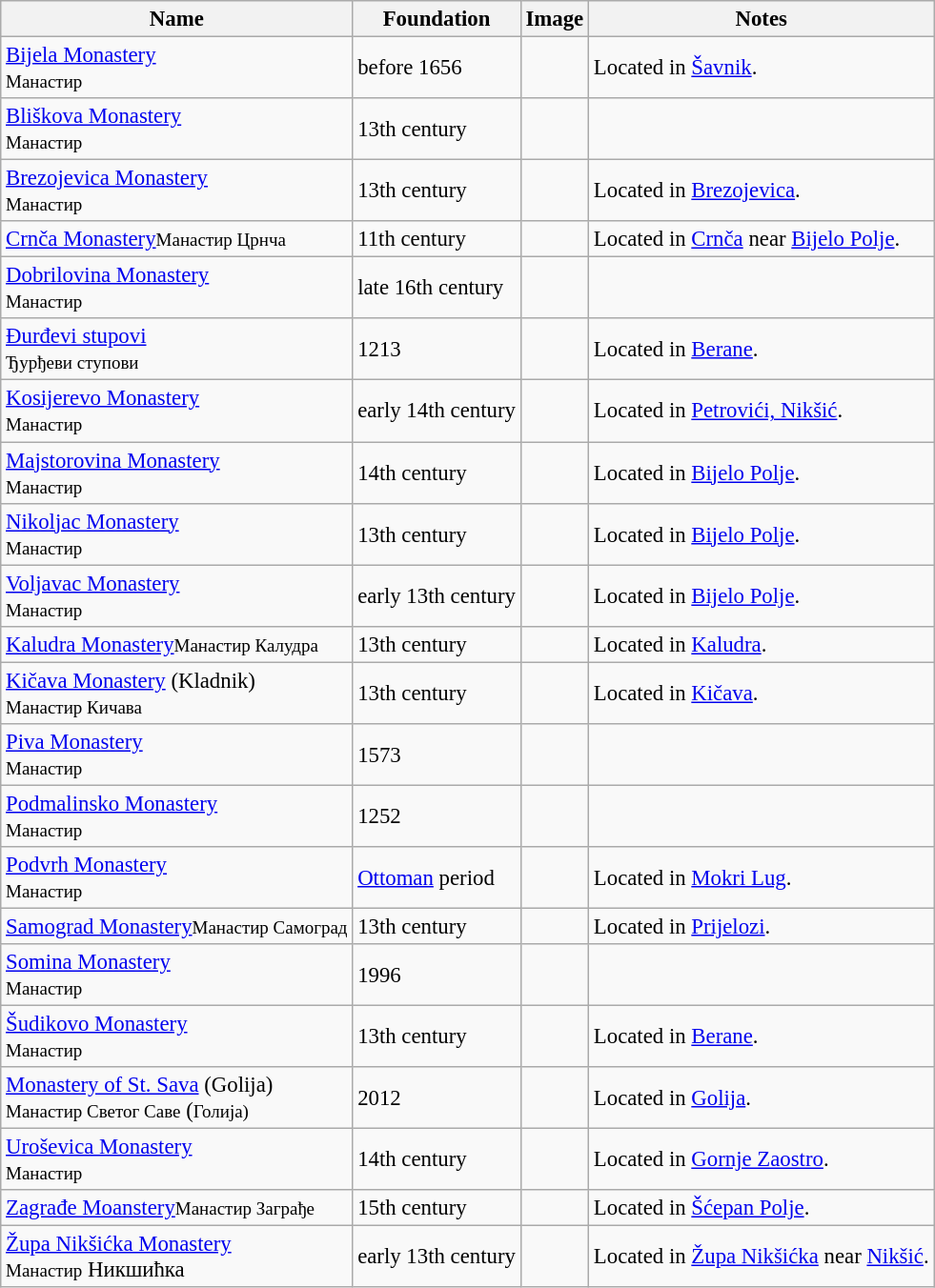<table class="wikitable" style="font-size:95%;">
<tr>
<th>Name</th>
<th>Foundation</th>
<th>Image</th>
<th>Notes</th>
</tr>
<tr>
<td><a href='#'>Bijela Monastery</a><br><small>Манастир</small> </td>
<td>before 1656</td>
<td></td>
<td>Located in <a href='#'>Šavnik</a>.</td>
</tr>
<tr>
<td><a href='#'>Bliškova Monastery</a><br><small>Манастир</small> </td>
<td>13th century</td>
<td></td>
<td></td>
</tr>
<tr>
<td><a href='#'>Brezojevica Monastery</a><br><small>Манастир</small> </td>
<td>13th century</td>
<td></td>
<td>Located in <a href='#'>Brezojevica</a>.</td>
</tr>
<tr>
<td><a href='#'>Crnča Monastery</a><small>Манастир Црнча</small></td>
<td>11th century</td>
<td></td>
<td>Located in <a href='#'>Crnča</a> near <a href='#'>Bijelo Polje</a>.</td>
</tr>
<tr>
<td><a href='#'>Dobrilovina Monastery</a><br><small>Манастир</small> </td>
<td>late 16th century</td>
<td></td>
<td></td>
</tr>
<tr>
<td><a href='#'>Đurđevi stupovi</a><br><small>Ђурђеви ступови</small></td>
<td>1213</td>
<td></td>
<td>Located in <a href='#'>Berane</a>.</td>
</tr>
<tr>
<td><a href='#'>Kosijerevo Monastery</a><br><small>Манастир</small> </td>
<td>early 14th century</td>
<td></td>
<td>Located in <a href='#'>Petrovići, Nikšić</a>.</td>
</tr>
<tr>
<td><a href='#'>Majstorovina Monastery</a><br><small>Манастир</small> </td>
<td>14th century</td>
<td></td>
<td>Located in <a href='#'>Bijelo Polje</a>.</td>
</tr>
<tr>
<td><a href='#'>Nikoljac Monastery</a><br><small>Манастир</small> </td>
<td>13th century</td>
<td></td>
<td>Located in <a href='#'>Bijelo Polje</a>.</td>
</tr>
<tr>
<td><a href='#'>Voljavac Monastery</a><br><small>Манастир</small> </td>
<td>early 13th century</td>
<td></td>
<td>Located in <a href='#'>Bijelo Polje</a>.</td>
</tr>
<tr>
<td><a href='#'>Kaludra Monastery</a><small>Манастир Калудра</small></td>
<td>13th century</td>
<td></td>
<td>Located in <a href='#'>Kaludra</a>.</td>
</tr>
<tr>
<td><a href='#'>Kičava Monastery</a> (Kladnik)<br><small>Манастир Кичава</small></td>
<td>13th century</td>
<td></td>
<td>Located in <a href='#'>Kičava</a>.</td>
</tr>
<tr>
<td><a href='#'>Piva Monastery</a><br><small>Манастир</small> </td>
<td>1573</td>
<td></td>
<td></td>
</tr>
<tr>
<td><a href='#'>Podmalinsko Monastery</a><br><small>Манастир</small> </td>
<td>1252</td>
<td></td>
<td></td>
</tr>
<tr>
<td><a href='#'>Podvrh Monastery</a><br><small>Манастир</small> </td>
<td><a href='#'>Ottoman</a> period</td>
<td></td>
<td>Located in <a href='#'>Mokri Lug</a>.</td>
</tr>
<tr>
<td><a href='#'>Samograd Monastery</a><small>Манастир Самоград</small></td>
<td>13th century</td>
<td></td>
<td>Located in <a href='#'>Prijelozi</a>.</td>
</tr>
<tr>
<td><a href='#'>Somina Monastery</a><br><small>Манастир</small> </td>
<td>1996</td>
<td></td>
<td></td>
</tr>
<tr>
<td><a href='#'>Šudikovo Monastery</a><br><small>Манастир</small> </td>
<td>13th century</td>
<td></td>
<td>Located in <a href='#'>Berane</a>.</td>
</tr>
<tr>
<td><a href='#'>Monastery of St. Sava</a> (Golija)<br><small>Манастир Светог Саве</small> (<small>Голија)</small></td>
<td>2012</td>
<td></td>
<td>Located in <a href='#'>Golija</a>.</td>
</tr>
<tr>
<td><a href='#'>Uroševica Monastery</a><br><small>Манастир</small> </td>
<td>14th century</td>
<td></td>
<td>Located in <a href='#'>Gornje Zaostro</a>.</td>
</tr>
<tr>
<td><a href='#'>Zagrađe Moanstery</a><small>Манастир Заграђе</small></td>
<td>15th century</td>
<td></td>
<td>Located in <a href='#'>Šćepan Polje</a>.</td>
</tr>
<tr>
<td><a href='#'>Župa Nikšićka Monastery</a><br><small>Манастир</small>  Никшићка</td>
<td>early 13th century</td>
<td></td>
<td>Located in <a href='#'>Župa Nikšićka</a> near <a href='#'>Nikšić</a>.</td>
</tr>
</table>
